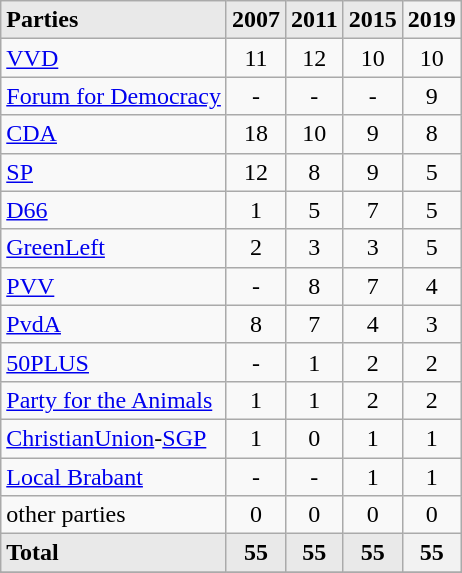<table class="wikitable" style="text-align:center;">
<tr>
<th style="background-color:#E9E9E9;text-align:left;vertical-align:top;">Parties</th>
<th style="background-color:#E9E9E9;text-align:right;vertical-align:top;">2007</th>
<th style="background-color:#E9E9E9;text-align:right;vertical-align:top;">2011</th>
<th style="background-color:#E9E9E9;text-align:right;vertical-align:top;">2015</th>
<th>2019</th>
</tr>
<tr>
<td style="text-align:left;"><a href='#'>VVD</a></td>
<td>11</td>
<td>12</td>
<td>10</td>
<td>10</td>
</tr>
<tr>
<td><a href='#'>Forum for Democracy</a></td>
<td>-</td>
<td>-</td>
<td>-</td>
<td>9</td>
</tr>
<tr>
<td style="text-align:left;"><a href='#'>CDA</a></td>
<td>18</td>
<td>10</td>
<td>9</td>
<td>8</td>
</tr>
<tr>
<td style="text-align:left;"><a href='#'>SP</a></td>
<td>12</td>
<td>8</td>
<td>9</td>
<td>5</td>
</tr>
<tr>
<td style="text-align:left;"><a href='#'>D66</a></td>
<td>1</td>
<td>5</td>
<td>7</td>
<td>5</td>
</tr>
<tr>
<td style="text-align:left;"><a href='#'>GreenLeft</a></td>
<td>2</td>
<td>3</td>
<td>3</td>
<td>5</td>
</tr>
<tr>
<td style="text-align:left;"><a href='#'>PVV</a></td>
<td>-</td>
<td>8</td>
<td>7</td>
<td>4</td>
</tr>
<tr>
<td style="text-align:left;"><a href='#'>PvdA</a></td>
<td>8</td>
<td>7</td>
<td>4</td>
<td>3</td>
</tr>
<tr>
<td style="text-align:left;"><a href='#'>50PLUS</a></td>
<td>-</td>
<td>1</td>
<td>2</td>
<td>2</td>
</tr>
<tr>
<td style="text-align:left;"><a href='#'>Party for the Animals</a></td>
<td>1</td>
<td>1</td>
<td>2</td>
<td>2</td>
</tr>
<tr>
<td style="text-align:left;"><a href='#'>ChristianUnion</a>-<a href='#'>SGP</a></td>
<td>1</td>
<td>0</td>
<td>1</td>
<td>1</td>
</tr>
<tr>
<td style="text-align:left;"><a href='#'>Local Brabant</a></td>
<td>-</td>
<td>-</td>
<td>1</td>
<td>1</td>
</tr>
<tr>
<td style="text-align:left;">other parties</td>
<td>0</td>
<td>0</td>
<td>0</td>
<td>0</td>
</tr>
<tr>
<th style="text-align:left;background-color:#E9E9E9">Total</th>
<th style="background-color:#E9E9E9">55</th>
<th style="background-color:#E9E9E9">55</th>
<th style="background-color:#E9E9E9">55</th>
<th>55</th>
</tr>
<tr>
</tr>
<tr>
</tr>
</table>
